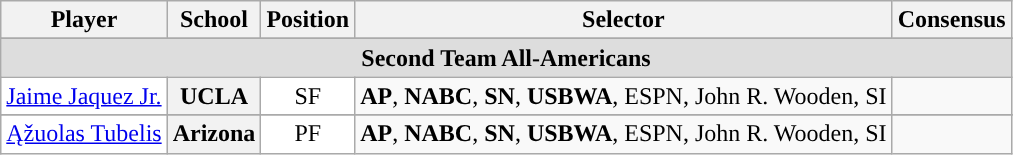<table class="wikitable" border="0">
<tr>
<th>Player</th>
<th>School</th>
<th>Position</th>
<th>Selector</th>
<th>Consensus</th>
</tr>
<tr>
</tr>
<tr>
<td colspan="6" style="text-align:center; background:#ddd;"><strong>Second Team All-Americans</strong></td>
</tr>
<tr style="text-align:center;">
<td style="background:white"><a href='#'>Jaime Jaquez Jr.</a></td>
<th style=>UCLA</th>
<td style="background:white">SF</td>
<td><strong>AP</strong>, <strong>NABC</strong>, <strong>SN</strong>, <strong>USBWA</strong>, ESPN, John R. Wooden, SI</td>
<td></td>
</tr>
<tr colspan="6" style="text-align:center">
</tr>
<tr style="text-align:center;">
<td style="background:white"><a href='#'>Ąžuolas Tubelis</a></td>
<th style=>Arizona</th>
<td style="background:white">PF</td>
<td><strong>AP</strong>, <strong>NABC</strong>, <strong>SN</strong>, <strong>USBWA</strong>, ESPN, John R. Wooden, SI</td>
<td></td>
</tr>
</table>
